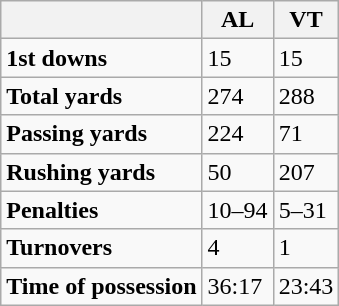<table class="wikitable">
<tr>
<th></th>
<th>AL</th>
<th>VT</th>
</tr>
<tr>
<td><strong>1st downs</strong></td>
<td>15</td>
<td>15</td>
</tr>
<tr>
<td><strong>Total yards</strong></td>
<td>274</td>
<td>288</td>
</tr>
<tr>
<td><strong>Passing yards</strong></td>
<td>224</td>
<td>71</td>
</tr>
<tr>
<td><strong>Rushing yards</strong></td>
<td>50</td>
<td>207</td>
</tr>
<tr>
<td><strong>Penalties</strong></td>
<td>10–94</td>
<td>5–31</td>
</tr>
<tr>
<td><strong>Turnovers</strong></td>
<td>4</td>
<td>1</td>
</tr>
<tr>
<td><strong>Time of possession</strong></td>
<td>36:17</td>
<td>23:43</td>
</tr>
</table>
